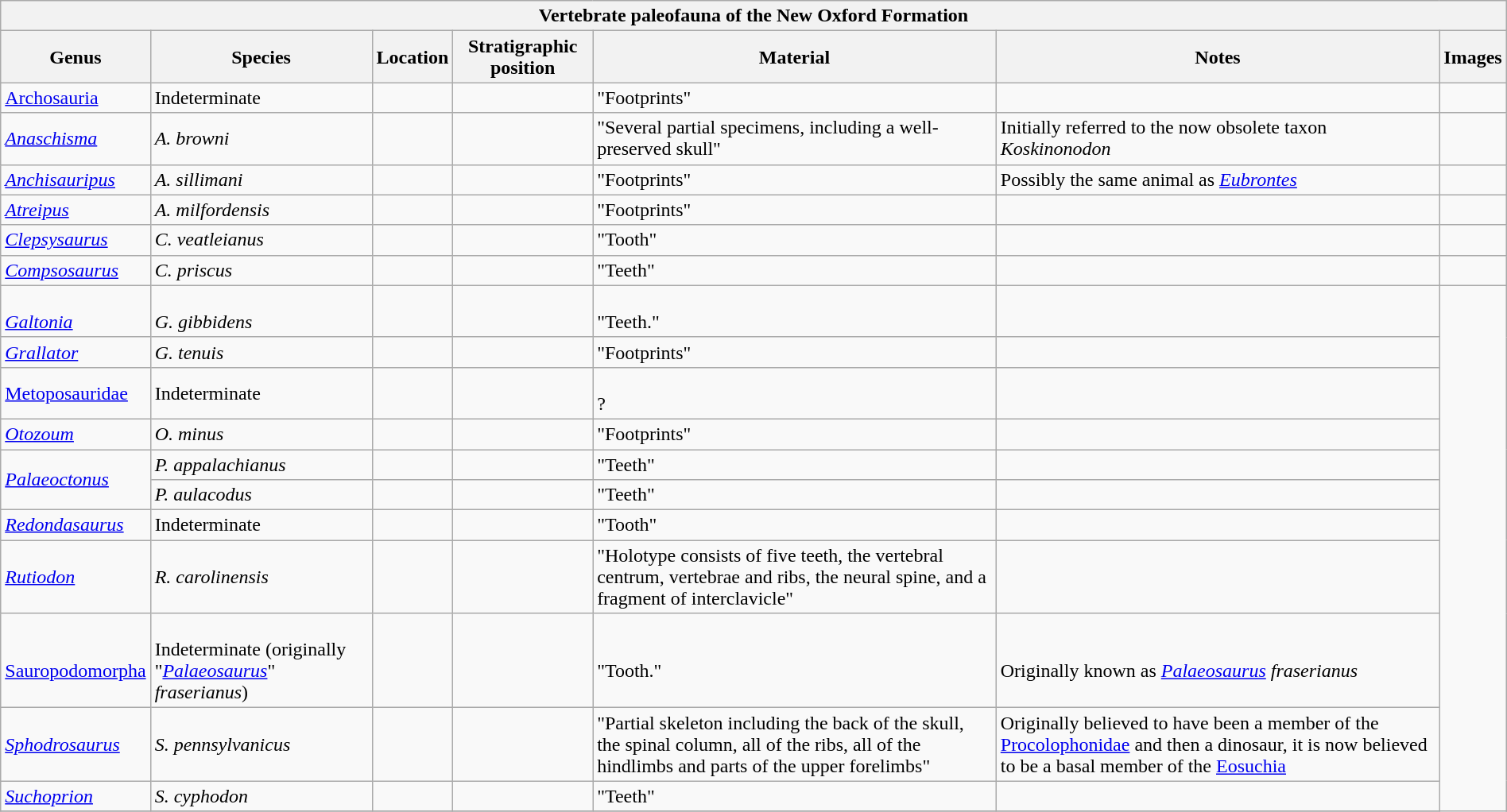<table class="wikitable" align="center" width="100%">
<tr>
<th colspan="7" align="center"><strong>Vertebrate paleofauna of the New Oxford Formation</strong></th>
</tr>
<tr>
<th>Genus</th>
<th>Species</th>
<th>Location</th>
<th>Stratigraphic position</th>
<th>Material</th>
<th>Notes</th>
<th>Images</th>
</tr>
<tr>
<td><a href='#'>Archosauria</a></td>
<td>Indeterminate</td>
<td></td>
<td></td>
<td>"Footprints"</td>
<td></td>
<td></td>
</tr>
<tr>
<td><em><a href='#'>Anaschisma</a></em></td>
<td><em>A. browni</em></td>
<td></td>
<td></td>
<td>"Several partial specimens, including a well-preserved skull"</td>
<td>Initially referred to the now obsolete taxon <em>Koskinonodon</em></td>
<td></td>
</tr>
<tr>
<td><em><a href='#'>Anchisauripus</a></em></td>
<td><em>A. sillimani</em></td>
<td></td>
<td></td>
<td>"Footprints"</td>
<td>Possibly the same animal as <em><a href='#'>Eubrontes</a></em></td>
<td></td>
</tr>
<tr>
<td><em><a href='#'>Atreipus</a></em></td>
<td><em>A. milfordensis</em></td>
<td></td>
<td></td>
<td>"Footprints"</td>
<td></td>
<td></td>
</tr>
<tr>
<td><em><a href='#'>Clepsysaurus</a></em></td>
<td><em>C.</em> <em>veatleianus</em></td>
<td></td>
<td></td>
<td>"Tooth"</td>
<td></td>
<td></td>
</tr>
<tr>
<td><em><a href='#'>Compsosaurus</a></em></td>
<td><em>C. priscus</em></td>
<td></td>
<td></td>
<td>"Teeth"</td>
<td></td>
<td></td>
</tr>
<tr>
<td><br><em><a href='#'>Galtonia</a></em></td>
<td><br><em>G. gibbidens</em></td>
<td></td>
<td></td>
<td><br>"Teeth."</td>
<td></td>
<td rowspan="106"></td>
</tr>
<tr>
<td><em><a href='#'>Grallator</a></em></td>
<td><em>G. tenuis</em></td>
<td></td>
<td></td>
<td>"Footprints"</td>
<td></td>
</tr>
<tr>
<td><a href='#'>Metoposauridae</a></td>
<td>Indeterminate</td>
<td></td>
<td></td>
<td><br>?</td>
<td></td>
</tr>
<tr>
<td><em><a href='#'>Otozoum</a></em></td>
<td><em>O. minus</em></td>
<td></td>
<td></td>
<td>"Footprints"</td>
<td></td>
</tr>
<tr>
<td rowspan="2"><em><a href='#'>Palaeoctonus</a></em></td>
<td><em>P. appalachianus</em></td>
<td></td>
<td></td>
<td>"Teeth"</td>
<td></td>
</tr>
<tr>
<td><em>P. aulacodus</em></td>
<td></td>
<td></td>
<td>"Teeth"</td>
<td></td>
</tr>
<tr>
<td><em><a href='#'>Redondasaurus</a></em></td>
<td>Indeterminate</td>
<td></td>
<td></td>
<td>"Tooth"</td>
<td></td>
</tr>
<tr>
<td><em><a href='#'>Rutiodon</a></em></td>
<td><em>R. carolinensis</em></td>
<td></td>
<td></td>
<td>"Holotype consists of five teeth, the vertebral centrum, vertebrae and ribs, the neural spine, and a fragment of interclavicle"</td>
<td></td>
</tr>
<tr>
<td><br><a href='#'>Sauropodomorpha</a></td>
<td><br>Indeterminate (originally "<em><a href='#'>Palaeosaurus</a></em>" <em>fraserianus</em>)</td>
<td></td>
<td></td>
<td><br>"Tooth."</td>
<td><br>Originally known as <em><a href='#'>Palaeosaurus</a> fraserianus</em></td>
</tr>
<tr>
<td><em><a href='#'>Sphodrosaurus</a></em></td>
<td><em>S. pennsylvanicus</em></td>
<td></td>
<td></td>
<td>"Partial skeleton including the back of the skull, the spinal column, all of the ribs, all of the hindlimbs and parts of the upper forelimbs"</td>
<td>Originally believed to have been a member of the <a href='#'>Procolophonidae</a> and then a dinosaur, it is now believed to be a basal member of the <a href='#'>Eosuchia</a></td>
</tr>
<tr>
<td><em><a href='#'>Suchoprion</a></em></td>
<td><em>S. cyphodon</em></td>
<td></td>
<td></td>
<td>"Teeth"</td>
<td></td>
</tr>
<tr>
</tr>
</table>
